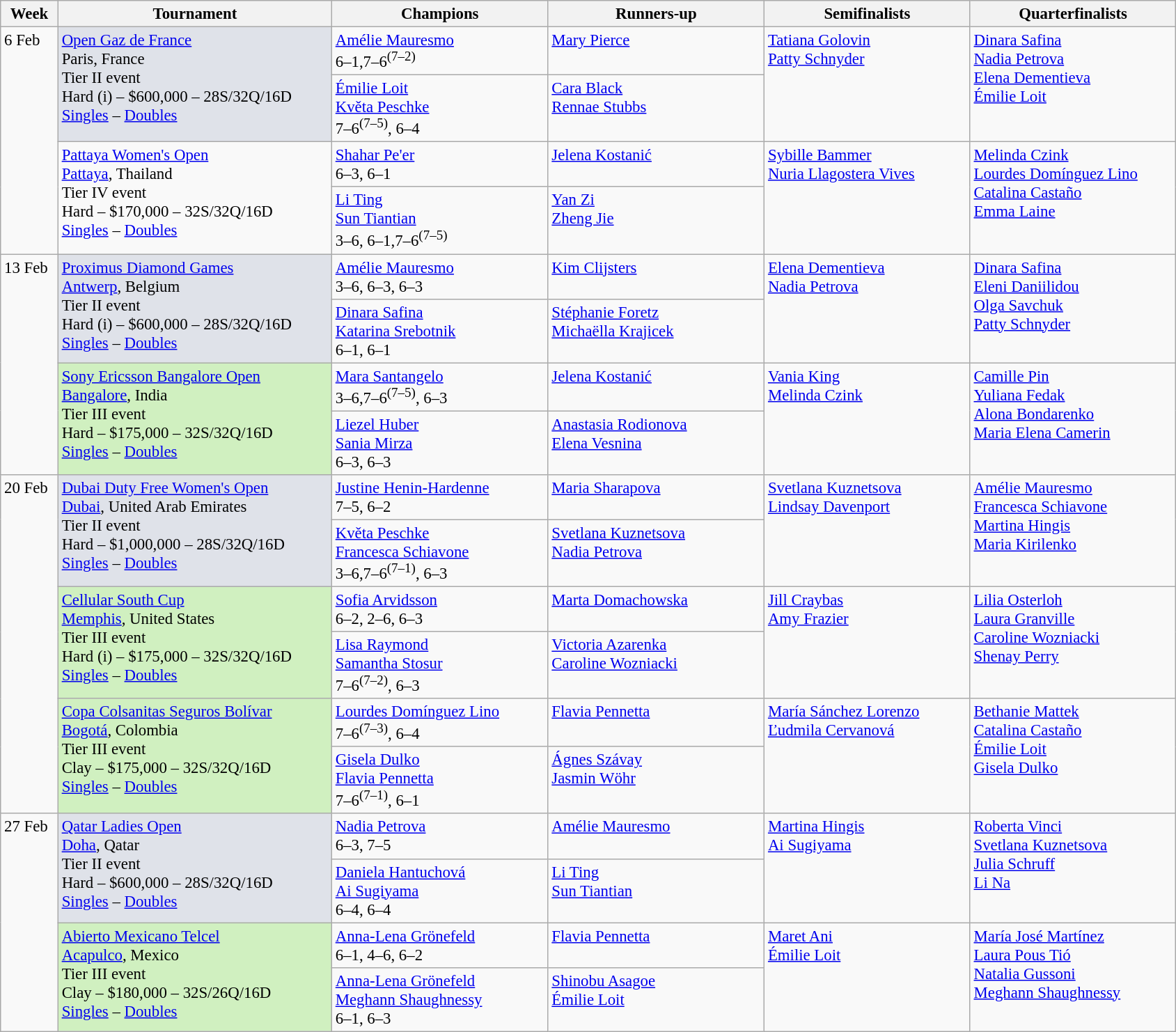<table class=wikitable style=font-size:95%>
<tr>
<th style="width:48px;">Week</th>
<th style="width:255px;">Tournament</th>
<th style="width:200px;">Champions</th>
<th style="width:200px;">Runners-up</th>
<th style="width:190px;">Semifinalists</th>
<th style="width:190px;">Quarterfinalists</th>
</tr>
<tr valign="top">
<td rowspan=4>6 Feb</td>
<td rowspan=2 bgcolor="#dfe2e9"><a href='#'>Open Gaz de France</a><br> Paris, France <br>Tier II event <br> Hard (i) – $600,000 – 28S/32Q/16D<br><a href='#'>Singles</a> – <a href='#'>Doubles</a></td>
<td> <a href='#'>Amélie Mauresmo</a><br>6–1,7–6<sup>(7–2)</sup></td>
<td> <a href='#'>Mary Pierce</a></td>
<td rowspan=2> <a href='#'>Tatiana Golovin</a><br> <a href='#'>Patty Schnyder</a></td>
<td rowspan=2> <a href='#'>Dinara Safina</a><br> <a href='#'>Nadia Petrova</a><br> <a href='#'>Elena Dementieva</a><br> <a href='#'>Émilie Loit</a></td>
</tr>
<tr valign="top">
<td> <a href='#'>Émilie Loit</a> <br>  <a href='#'>Květa Peschke</a><br>7–6<sup>(7–5)</sup>, 6–4</td>
<td> <a href='#'>Cara Black</a> <br>  <a href='#'>Rennae Stubbs</a></td>
</tr>
<tr valign="top">
<td rowspan=2><a href='#'>Pattaya Women's Open</a><br> <a href='#'>Pattaya</a>, Thailand <br>Tier IV event <br> Hard – $170,000 – 32S/32Q/16D<br><a href='#'>Singles</a> – <a href='#'>Doubles</a></td>
<td> <a href='#'>Shahar Pe'er</a><br>6–3, 6–1</td>
<td> <a href='#'>Jelena Kostanić</a></td>
<td rowspan=2> <a href='#'>Sybille Bammer</a><br> <a href='#'>Nuria Llagostera Vives</a></td>
<td rowspan=2> <a href='#'>Melinda Czink</a> <br>  <a href='#'>Lourdes Domínguez Lino</a><br>  <a href='#'>Catalina Castaño</a><br> <a href='#'>Emma Laine</a></td>
</tr>
<tr valign="top">
<td> <a href='#'>Li Ting</a> <br>  <a href='#'>Sun Tiantian</a><br> 3–6, 6–1,7–6<sup>(7–5)</sup></td>
<td> <a href='#'>Yan Zi</a> <br>  <a href='#'>Zheng Jie</a></td>
</tr>
<tr valign="top">
<td rowspan=4>13 Feb</td>
<td rowspan=2 bgcolor="#dfe2e9"><a href='#'>Proximus Diamond Games</a><br> <a href='#'>Antwerp</a>, Belgium <br>Tier II event <br> Hard (i) – $600,000 – 28S/32Q/16D<br><a href='#'>Singles</a> – <a href='#'>Doubles</a></td>
<td> <a href='#'>Amélie Mauresmo</a><br>3–6, 6–3, 6–3</td>
<td> <a href='#'>Kim Clijsters</a></td>
<td rowspan=2> <a href='#'>Elena Dementieva</a><br> <a href='#'>Nadia Petrova</a></td>
<td rowspan=2> <a href='#'>Dinara Safina</a> <br>  <a href='#'>Eleni Daniilidou</a><br>  <a href='#'>Olga Savchuk</a><br> <a href='#'>Patty Schnyder</a></td>
</tr>
<tr valign="top">
<td> <a href='#'>Dinara Safina</a> <br>  <a href='#'>Katarina Srebotnik</a><br> 6–1, 6–1</td>
<td> <a href='#'>Stéphanie Foretz</a> <br>  <a href='#'>Michaëlla Krajicek</a></td>
</tr>
<tr valign="top">
<td rowspan=2 bgcolor="#d0f0c0"><a href='#'>Sony Ericsson Bangalore Open</a><br> <a href='#'>Bangalore</a>, India <br>Tier III event <br> Hard – $175,000 – 32S/32Q/16D<br><a href='#'>Singles</a> – <a href='#'>Doubles</a></td>
<td> <a href='#'>Mara Santangelo</a><br>3–6,7–6<sup>(7–5)</sup>, 6–3</td>
<td> <a href='#'>Jelena Kostanić</a></td>
<td rowspan=2> <a href='#'>Vania King</a><br> <a href='#'>Melinda Czink</a></td>
<td rowspan=2> <a href='#'>Camille Pin</a> <br>  <a href='#'>Yuliana Fedak</a><br>  <a href='#'>Alona Bondarenko</a><br> <a href='#'>Maria Elena Camerin</a></td>
</tr>
<tr valign="top">
<td> <a href='#'>Liezel Huber</a> <br>  <a href='#'>Sania Mirza</a> <br> 6–3, 6–3</td>
<td> <a href='#'>Anastasia Rodionova</a> <br>  <a href='#'>Elena Vesnina</a></td>
</tr>
<tr valign="top">
<td rowspan=6>20 Feb</td>
<td rowspan=2 bgcolor="#dfe2e9"><a href='#'>Dubai Duty Free Women's Open</a><br> <a href='#'>Dubai</a>, United Arab Emirates <br>Tier II event <br> Hard – $1,000,000 – 28S/32Q/16D<br><a href='#'>Singles</a> – <a href='#'>Doubles</a></td>
<td> <a href='#'>Justine Henin-Hardenne</a><br>7–5, 6–2</td>
<td> <a href='#'>Maria Sharapova</a></td>
<td rowspan=2> <a href='#'>Svetlana Kuznetsova</a><br> <a href='#'>Lindsay Davenport</a></td>
<td rowspan=2> <a href='#'>Amélie Mauresmo</a> <br>  <a href='#'>Francesca Schiavone</a><br>  <a href='#'>Martina Hingis</a><br> <a href='#'>Maria Kirilenko</a></td>
</tr>
<tr valign="top">
<td> <a href='#'>Květa Peschke</a> <br>  <a href='#'>Francesca Schiavone</a><br> 3–6,7–6<sup>(7–1)</sup>, 6–3</td>
<td> <a href='#'>Svetlana Kuznetsova</a> <br>  <a href='#'>Nadia Petrova</a></td>
</tr>
<tr valign="top">
<td rowspan=2 bgcolor="#d0f0c0"><a href='#'>Cellular South Cup</a><br> <a href='#'>Memphis</a>, United States <br>Tier III event <br> Hard (i) – $175,000 – 32S/32Q/16D<br><a href='#'>Singles</a> – <a href='#'>Doubles</a></td>
<td> <a href='#'>Sofia Arvidsson</a><br>6–2, 2–6, 6–3</td>
<td> <a href='#'>Marta Domachowska</a></td>
<td rowspan=2> <a href='#'>Jill Craybas</a><br> <a href='#'>Amy Frazier</a></td>
<td rowspan=2> <a href='#'>Lilia Osterloh</a><br> <a href='#'>Laura Granville</a><br> <a href='#'>Caroline Wozniacki</a><br> <a href='#'>Shenay Perry</a></td>
</tr>
<tr valign="top">
<td> <a href='#'>Lisa Raymond</a> <br>  <a href='#'>Samantha Stosur</a><br>7–6<sup>(7–2)</sup>, 6–3</td>
<td> <a href='#'>Victoria Azarenka</a> <br>  <a href='#'>Caroline Wozniacki</a></td>
</tr>
<tr valign="top">
<td rowspan=2 bgcolor="#d0f0c0"><a href='#'>Copa Colsanitas Seguros Bolívar</a><br> <a href='#'>Bogotá</a>, Colombia <br>Tier III event <br> Clay – $175,000 – 32S/32Q/16D<br><a href='#'>Singles</a> – <a href='#'>Doubles</a></td>
<td> <a href='#'>Lourdes Domínguez Lino</a><br>7–6<sup>(7–3)</sup>, 6–4</td>
<td> <a href='#'>Flavia Pennetta</a></td>
<td rowspan=2> <a href='#'>María Sánchez Lorenzo</a><br> <a href='#'>Ľudmila Cervanová</a></td>
<td rowspan=2> <a href='#'>Bethanie Mattek</a><br> <a href='#'>Catalina Castaño</a><br> <a href='#'>Émilie Loit</a><br> <a href='#'>Gisela Dulko</a></td>
</tr>
<tr valign="top">
<td> <a href='#'>Gisela Dulko</a> <br>  <a href='#'>Flavia Pennetta</a><br>7–6<sup>(7–1)</sup>, 6–1</td>
<td> <a href='#'>Ágnes Szávay</a> <br>  <a href='#'>Jasmin Wöhr</a></td>
</tr>
<tr valign="top">
<td rowspan=4>27 Feb</td>
<td rowspan=2 bgcolor="#dfe2e9"><a href='#'>Qatar Ladies Open</a><br> <a href='#'>Doha</a>, Qatar <br>Tier II event <br> Hard – $600,000 – 28S/32Q/16D<br><a href='#'>Singles</a> – <a href='#'>Doubles</a></td>
<td> <a href='#'>Nadia Petrova</a><br>6–3, 7–5</td>
<td> <a href='#'>Amélie Mauresmo</a></td>
<td rowspan=2> <a href='#'>Martina Hingis</a><br> <a href='#'>Ai Sugiyama</a></td>
<td rowspan=2> <a href='#'>Roberta Vinci</a><br> <a href='#'>Svetlana Kuznetsova</a><br> <a href='#'>Julia Schruff</a><br> <a href='#'>Li Na</a></td>
</tr>
<tr valign="top">
<td> <a href='#'>Daniela Hantuchová</a> <br>  <a href='#'>Ai Sugiyama</a><br> 6–4, 6–4</td>
<td> <a href='#'>Li Ting</a> <br>  <a href='#'>Sun Tiantian</a></td>
</tr>
<tr valign="top">
<td rowspan=2 bgcolor="#d0f0c0"><a href='#'>Abierto Mexicano Telcel</a><br> <a href='#'>Acapulco</a>, Mexico <br>Tier III event <br> Clay – $180,000 – 32S/26Q/16D<br><a href='#'>Singles</a> – <a href='#'>Doubles</a></td>
<td> <a href='#'>Anna-Lena Grönefeld</a><br>6–1, 4–6, 6–2</td>
<td> <a href='#'>Flavia Pennetta</a></td>
<td rowspan=2> <a href='#'>Maret Ani</a><br> <a href='#'>Émilie Loit</a></td>
<td rowspan=2> <a href='#'>María José Martínez</a><br> <a href='#'>Laura Pous Tió</a><br> <a href='#'>Natalia Gussoni</a><br> <a href='#'>Meghann Shaughnessy</a></td>
</tr>
<tr valign="top">
<td> <a href='#'>Anna-Lena Grönefeld</a> <br>  <a href='#'>Meghann Shaughnessy</a><br> 6–1, 6–3</td>
<td> <a href='#'>Shinobu Asagoe</a> <br>  <a href='#'>Émilie Loit</a></td>
</tr>
</table>
